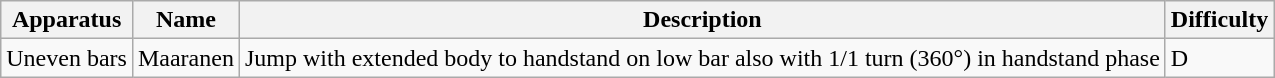<table class="wikitable">
<tr>
<th>Apparatus</th>
<th>Name</th>
<th>Description</th>
<th>Difficulty</th>
</tr>
<tr>
<td>Uneven bars</td>
<td>Maaranen</td>
<td>Jump with extended body to handstand on low bar also with 1/1 turn (360°) in handstand phase</td>
<td>D</td>
</tr>
</table>
